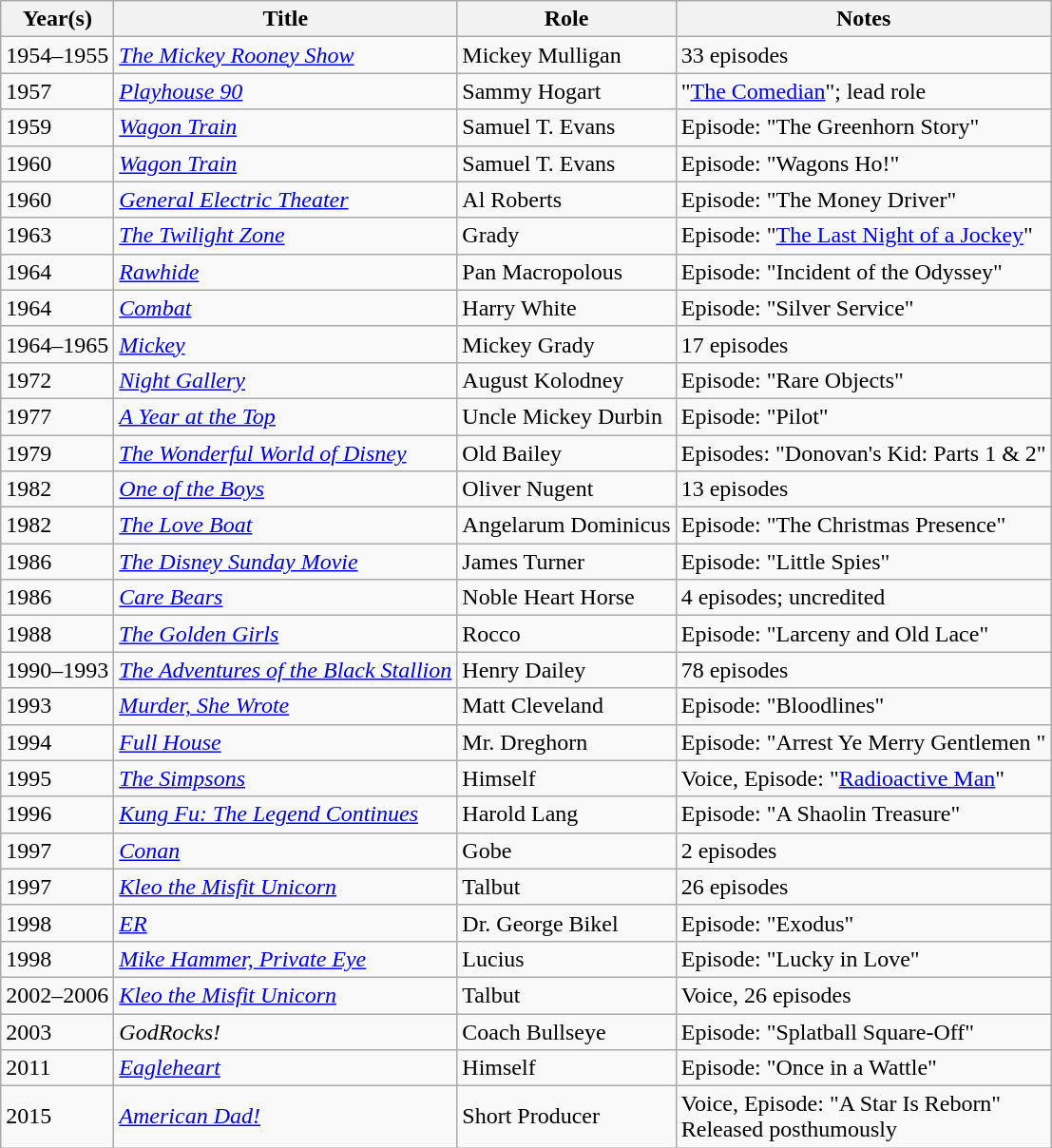<table class="wikitable sortable">
<tr>
<th>Year(s)</th>
<th>Title</th>
<th>Role</th>
<th class="unsortable">Notes</th>
</tr>
<tr>
<td>1954–1955</td>
<td><em><a href='#'>The Mickey Rooney Show</a></em></td>
<td>Mickey Mulligan</td>
<td>33 episodes</td>
</tr>
<tr>
<td>1957</td>
<td><em><a href='#'>Playhouse 90</a></em></td>
<td>Sammy Hogart</td>
<td>"<a href='#'>The Comedian</a>"; lead role</td>
</tr>
<tr>
<td>1959</td>
<td><em><a href='#'>Wagon Train</a></em></td>
<td>Samuel T. Evans</td>
<td>Episode: "The Greenhorn Story"</td>
</tr>
<tr>
<td>1960</td>
<td><em><a href='#'>Wagon Train</a></em></td>
<td>Samuel T. Evans</td>
<td>Episode: "Wagons Ho!"</td>
</tr>
<tr>
<td>1960</td>
<td><em><a href='#'>General Electric Theater</a></em></td>
<td>Al Roberts</td>
<td>Episode: "The Money Driver"</td>
</tr>
<tr>
<td>1963</td>
<td><em><a href='#'>The Twilight Zone</a></em></td>
<td>Grady</td>
<td>Episode: "<a href='#'>The Last Night of a Jockey</a>"</td>
</tr>
<tr>
<td>1964</td>
<td><em><a href='#'>Rawhide</a></em></td>
<td>Pan Macropolous</td>
<td>Episode: "Incident of the Odyssey"</td>
</tr>
<tr>
<td>1964</td>
<td><em><a href='#'>Combat</a></em></td>
<td>Harry White</td>
<td>Episode: "Silver Service"</td>
</tr>
<tr>
<td>1964–1965</td>
<td><em><a href='#'>Mickey</a></em></td>
<td>Mickey Grady</td>
<td>17 episodes</td>
</tr>
<tr>
<td>1972</td>
<td><em><a href='#'>Night Gallery</a></em></td>
<td>August Kolodney</td>
<td>Episode: "Rare Objects"</td>
</tr>
<tr>
<td>1977</td>
<td><em><a href='#'>A Year at the Top</a></em></td>
<td>Uncle Mickey Durbin</td>
<td>Episode: "Pilot"</td>
</tr>
<tr>
<td>1979</td>
<td><em><a href='#'>The Wonderful World of Disney</a></em></td>
<td>Old Bailey</td>
<td>Episodes: "Donovan's Kid: Parts 1 & 2"</td>
</tr>
<tr>
<td>1982</td>
<td><em><a href='#'>One of the Boys</a></em></td>
<td>Oliver Nugent</td>
<td>13 episodes</td>
</tr>
<tr>
<td>1982</td>
<td><em><a href='#'>The Love Boat</a></em></td>
<td>Angelarum Dominicus</td>
<td>Episode: "The Christmas Presence"</td>
</tr>
<tr>
<td>1986</td>
<td><em><a href='#'>The Disney Sunday Movie</a></em></td>
<td>James Turner</td>
<td>Episode: "Little Spies"</td>
</tr>
<tr>
<td>1986</td>
<td><em><a href='#'>Care Bears</a></em></td>
<td>Noble Heart Horse</td>
<td>4 episodes; uncredited</td>
</tr>
<tr>
<td>1988</td>
<td><em><a href='#'>The Golden Girls</a></em></td>
<td>Rocco</td>
<td>Episode: "Larceny and Old Lace"</td>
</tr>
<tr>
<td>1990–1993</td>
<td><em><a href='#'>The Adventures of the Black Stallion</a></em></td>
<td>Henry Dailey</td>
<td>78 episodes</td>
</tr>
<tr>
<td>1993</td>
<td><em><a href='#'>Murder, She Wrote</a></em></td>
<td>Matt Cleveland</td>
<td>Episode: "Bloodlines"</td>
</tr>
<tr>
<td>1994</td>
<td><em><a href='#'>Full House</a></em></td>
<td>Mr. Dreghorn</td>
<td>Episode: "Arrest Ye Merry Gentlemen "</td>
</tr>
<tr>
<td>1995</td>
<td><em><a href='#'>The Simpsons</a></em></td>
<td>Himself</td>
<td>Voice, Episode: "<a href='#'>Radioactive Man</a>"</td>
</tr>
<tr>
<td>1996</td>
<td><em><a href='#'>Kung Fu: The Legend Continues</a></em></td>
<td>Harold Lang</td>
<td>Episode: "A Shaolin Treasure"</td>
</tr>
<tr>
<td>1997</td>
<td><em><a href='#'>Conan</a></em></td>
<td>Gobe</td>
<td>2 episodes</td>
</tr>
<tr>
<td>1997</td>
<td><em><a href='#'>Kleo the Misfit Unicorn</a></em></td>
<td>Talbut</td>
<td>26 episodes</td>
</tr>
<tr>
<td>1998</td>
<td><em><a href='#'>ER</a></em></td>
<td>Dr. George Bikel</td>
<td>Episode: "Exodus"</td>
</tr>
<tr>
<td>1998</td>
<td><em><a href='#'>Mike Hammer, Private Eye</a></em></td>
<td>Lucius</td>
<td>Episode: "Lucky in Love"</td>
</tr>
<tr>
<td>2002–2006</td>
<td><em><a href='#'>Kleo the Misfit Unicorn</a></em></td>
<td>Talbut</td>
<td>Voice, 26 episodes</td>
</tr>
<tr>
<td>2003</td>
<td><em>GodRocks!</em></td>
<td>Coach Bullseye</td>
<td>Episode: "Splatball Square-Off"</td>
</tr>
<tr>
<td>2011</td>
<td><em><a href='#'>Eagleheart</a></em></td>
<td>Himself</td>
<td>Episode: "Once in a Wattle"</td>
</tr>
<tr>
<td>2015</td>
<td><em><a href='#'>American Dad!</a></em></td>
<td>Short Producer</td>
<td>Voice, Episode: "A Star Is Reborn"<br>Released posthumously</td>
</tr>
</table>
